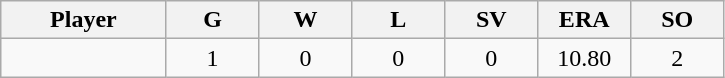<table class="wikitable sortable">
<tr>
<th bgcolor="#DDDDFF" width="16%">Player</th>
<th bgcolor="#DDDDFF" width="9%">G</th>
<th bgcolor="#DDDDFF" width="9%">W</th>
<th bgcolor="#DDDDFF" width="9%">L</th>
<th bgcolor="#DDDDFF" width="9%">SV</th>
<th bgcolor="#DDDDFF" width="9%">ERA</th>
<th bgcolor="#DDDDFF" width="9%">SO</th>
</tr>
<tr align="center">
<td></td>
<td>1</td>
<td>0</td>
<td>0</td>
<td>0</td>
<td>10.80</td>
<td>2</td>
</tr>
</table>
